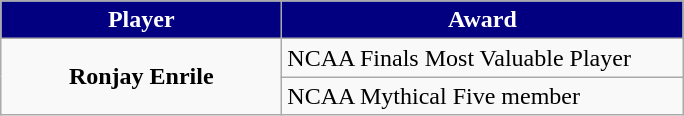<table class="wikitable" style="text-align: left">
<tr>
<th style="color: white; background-color: #020080; width:180px">Player</th>
<th style="color: white; background-color: #020080; width:260px">Award</th>
</tr>
<tr>
<td rowspan="2" style="text-align:center;"><strong>Ronjay Enrile</strong></td>
<td>NCAA Finals Most Valuable Player</td>
</tr>
<tr>
<td>NCAA Mythical Five member</td>
</tr>
</table>
